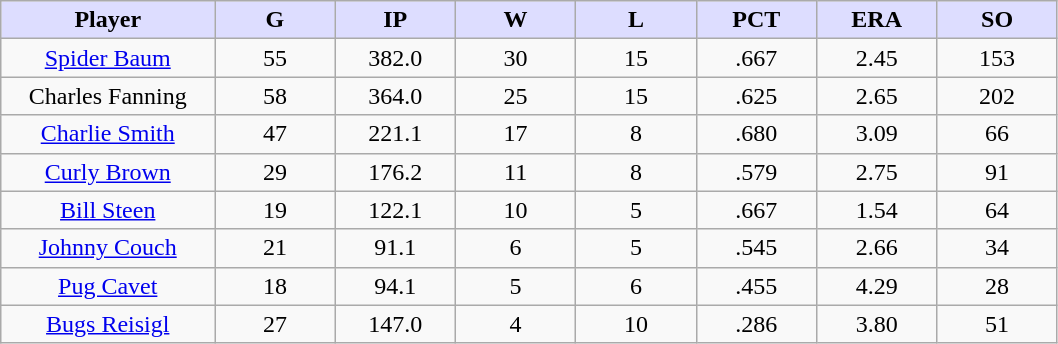<table class="wikitable sortable">
<tr>
<th style="background:#ddf; width:16%;">Player</th>
<th style="background:#ddf; width:9%;">G</th>
<th style="background:#ddf; width:9%;">IP</th>
<th style="background:#ddf; width:9%;">W</th>
<th style="background:#ddf; width:9%;">L</th>
<th style="background:#ddf; width:9%;">PCT</th>
<th style="background:#ddf; width:9%;">ERA</th>
<th style="background:#ddf; width:9%;">SO</th>
</tr>
<tr style="text-align:center;">
<td><a href='#'>Spider Baum</a></td>
<td>55</td>
<td>382.0</td>
<td>30</td>
<td>15</td>
<td>.667</td>
<td>2.45</td>
<td>153</td>
</tr>
<tr style="text-align:center;">
<td>Charles Fanning</td>
<td>58</td>
<td>364.0</td>
<td>25</td>
<td>15</td>
<td>.625</td>
<td>2.65</td>
<td>202</td>
</tr>
<tr style="text-align:center;">
<td><a href='#'>Charlie Smith</a></td>
<td>47</td>
<td>221.1</td>
<td>17</td>
<td>8</td>
<td>.680</td>
<td>3.09</td>
<td>66</td>
</tr>
<tr style="text-align:center;">
<td><a href='#'>Curly Brown</a></td>
<td>29</td>
<td>176.2</td>
<td>11</td>
<td>8</td>
<td>.579</td>
<td>2.75</td>
<td>91</td>
</tr>
<tr style="text-align:center;">
<td><a href='#'>Bill Steen</a></td>
<td>19</td>
<td>122.1</td>
<td>10</td>
<td>5</td>
<td>.667</td>
<td>1.54</td>
<td>64</td>
</tr>
<tr style="text-align:center;">
<td><a href='#'>Johnny Couch</a></td>
<td>21</td>
<td>91.1</td>
<td>6</td>
<td>5</td>
<td>.545</td>
<td>2.66</td>
<td>34</td>
</tr>
<tr style="text-align:center;">
<td><a href='#'>Pug Cavet</a></td>
<td>18</td>
<td>94.1</td>
<td>5</td>
<td>6</td>
<td>.455</td>
<td>4.29</td>
<td>28</td>
</tr>
<tr style="text-align:center;">
<td><a href='#'>Bugs Reisigl</a></td>
<td>27</td>
<td>147.0</td>
<td>4</td>
<td>10</td>
<td>.286</td>
<td>3.80</td>
<td>51</td>
</tr>
</table>
